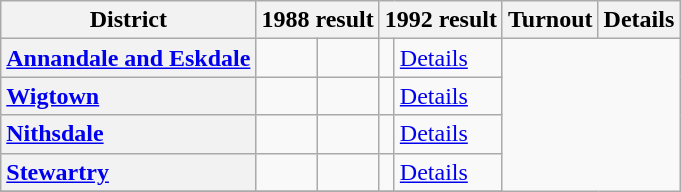<table class="wikitable">
<tr>
<th scope="col">District</th>
<th scope="col"  colspan="2">1988 result</th>
<th scope="col" colspan="2">1992 result</th>
<th scope="col">Turnout</th>
<th scope="col">Details</th>
</tr>
<tr>
<th scope="row" style="text-align: left;"><a href='#'>Annandale and Eskdale</a></th>
<td></td>
<td></td>
<td></td>
<td><a href='#'>Details</a></td>
</tr>
<tr>
<th scope="row" style="text-align: left;"><a href='#'>Wigtown</a></th>
<td></td>
<td></td>
<td></td>
<td><a href='#'>Details</a></td>
</tr>
<tr>
<th scope="row" style="text-align: left;"><a href='#'>Nithsdale</a></th>
<td></td>
<td></td>
<td></td>
<td><a href='#'>Details</a></td>
</tr>
<tr>
<th scope="row" style="text-align: left;"><a href='#'>Stewartry</a></th>
<td></td>
<td></td>
<td></td>
<td><a href='#'>Details</a></td>
</tr>
<tr>
</tr>
</table>
